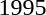<table>
<tr>
<td>1995</td>
<td></td>
<td></td>
<td></td>
</tr>
</table>
